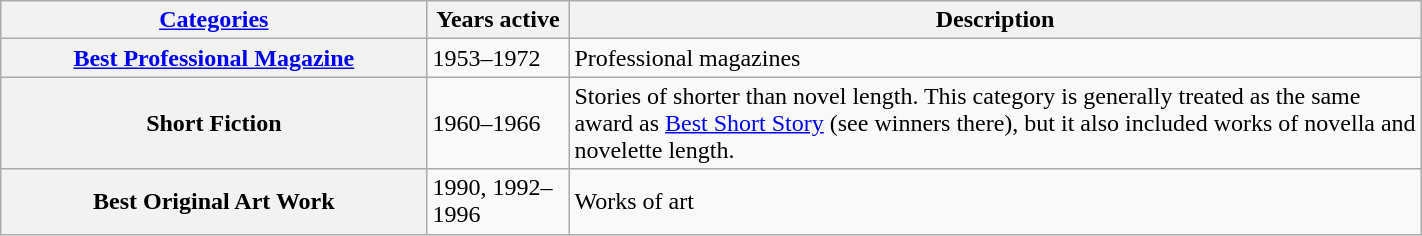<table class="wikitable" width="75%" cellpadding="5" style="margin: 1em auto 1em auto">
<tr>
<th width="30%" scope="col"><a href='#'>Categories</a></th>
<th width="10%" align="center" scope="col">Years active</th>
<th width="60%" scope="col">Description</th>
</tr>
<tr>
<th scope="row"><a href='#'>Best Professional Magazine</a></th>
<td>1953–1972</td>
<td>Professional magazines</td>
</tr>
<tr>
<th scope="row">Short Fiction</th>
<td>1960–1966</td>
<td>Stories of shorter than novel length.  This category is generally treated as the same award as <a href='#'>Best Short Story</a> (see winners there), but it also included works of novella and novelette length.</td>
</tr>
<tr>
<th scope="row">Best Original Art Work</th>
<td>1990, 1992–1996</td>
<td>Works of art</td>
</tr>
</table>
